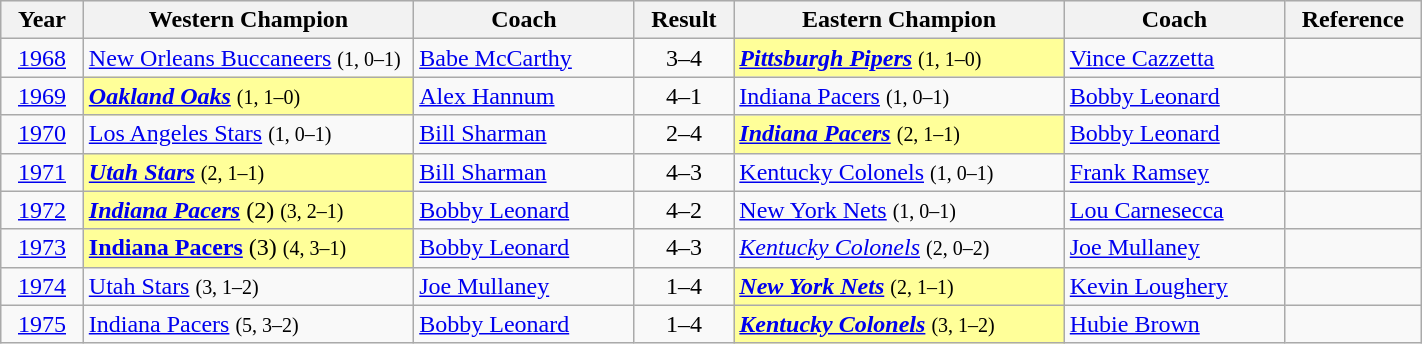<table class="wikitable sortable" width=75%>
<tr bgcolor="#efefef">
<th width=3%>Year</th>
<th width=15%>Western Champion</th>
<th width=10%>Coach</th>
<th width=3% class="unsortable">Result</th>
<th width=15%>Eastern Champion</th>
<th width=10%>Coach</th>
<th width=3% class="unsortable">Reference</th>
</tr>
<tr>
<td align=center><a href='#'>1968</a></td>
<td><a href='#'>New Orleans Buccaneers</a> <small>(1, 0–1)</small></td>
<td><a href='#'>Babe McCarthy</a></td>
<td align=center>3–4</td>
<td bgcolor="#FFFF99"><strong><em><a href='#'>Pittsburgh Pipers</a></em></strong> <small>(1, 1–0)</small></td>
<td><a href='#'>Vince Cazzetta</a></td>
<td align=center></td>
</tr>
<tr>
<td align=center><a href='#'>1969</a></td>
<td bgcolor="#FFFF99"><strong><em><a href='#'>Oakland Oaks</a></em></strong> <small>(1, 1–0)</small></td>
<td><a href='#'>Alex Hannum</a></td>
<td align=center>4–1</td>
<td><a href='#'>Indiana Pacers</a> <small>(1, 0–1)</small></td>
<td><a href='#'>Bobby Leonard</a></td>
<td align=center></td>
</tr>
<tr>
<td align=center><a href='#'>1970</a></td>
<td><a href='#'>Los Angeles Stars</a> <small>(1, 0–1)</small></td>
<td><a href='#'>Bill Sharman</a></td>
<td align=center>2–4</td>
<td bgcolor="#FFFF99"><strong><em><a href='#'>Indiana Pacers</a></em></strong> <small>(2, 1–1)</small></td>
<td><a href='#'>Bobby Leonard</a></td>
<td align=center></td>
</tr>
<tr>
<td align=center><a href='#'>1971</a></td>
<td bgcolor="#FFFF99"><strong><em><a href='#'>Utah Stars</a></em></strong> <small>(2, 1–1)</small></td>
<td><a href='#'>Bill Sharman</a></td>
<td align=center>4–3</td>
<td><a href='#'>Kentucky Colonels</a> <small>(1, 0–1)</small></td>
<td><a href='#'>Frank Ramsey</a></td>
<td align=center></td>
</tr>
<tr>
<td align=center><a href='#'>1972</a></td>
<td bgcolor="#FFFF99"><strong><em><a href='#'>Indiana Pacers</a></em></strong> (2) <small>(3, 2–1)</small></td>
<td><a href='#'>Bobby Leonard</a></td>
<td align=center>4–2</td>
<td><a href='#'>New York Nets</a> <small>(1, 0–1)</small></td>
<td><a href='#'>Lou Carnesecca</a></td>
<td align=center></td>
</tr>
<tr>
<td align=center><a href='#'>1973</a></td>
<td bgcolor="#FFFF99"><strong><a href='#'>Indiana Pacers</a></strong> (3) <small>(4, 3–1)</small></td>
<td><a href='#'>Bobby Leonard</a></td>
<td align=center>4–3</td>
<td><em><a href='#'>Kentucky Colonels</a></em> <small>(2, 0–2)</small></td>
<td><a href='#'>Joe Mullaney</a></td>
<td align=center></td>
</tr>
<tr>
<td align=center><a href='#'>1974</a></td>
<td><a href='#'>Utah Stars</a> <small>(3, 1–2)</small></td>
<td><a href='#'>Joe Mullaney</a></td>
<td align=center>1–4</td>
<td bgcolor="#FFFF99"><strong><em><a href='#'>New York Nets</a></em></strong> <small>(2, 1–1)</small></td>
<td><a href='#'>Kevin Loughery</a></td>
<td align=center></td>
</tr>
<tr>
<td align=center><a href='#'>1975</a></td>
<td><a href='#'>Indiana Pacers</a> <small>(5, 3–2)</small></td>
<td><a href='#'>Bobby Leonard</a></td>
<td align=center>1–4</td>
<td bgcolor="#FFFF99"><strong><em><a href='#'>Kentucky Colonels</a></em></strong> <small>(3, 1–2)</small></td>
<td><a href='#'>Hubie Brown</a></td>
<td align=center></td>
</tr>
</table>
